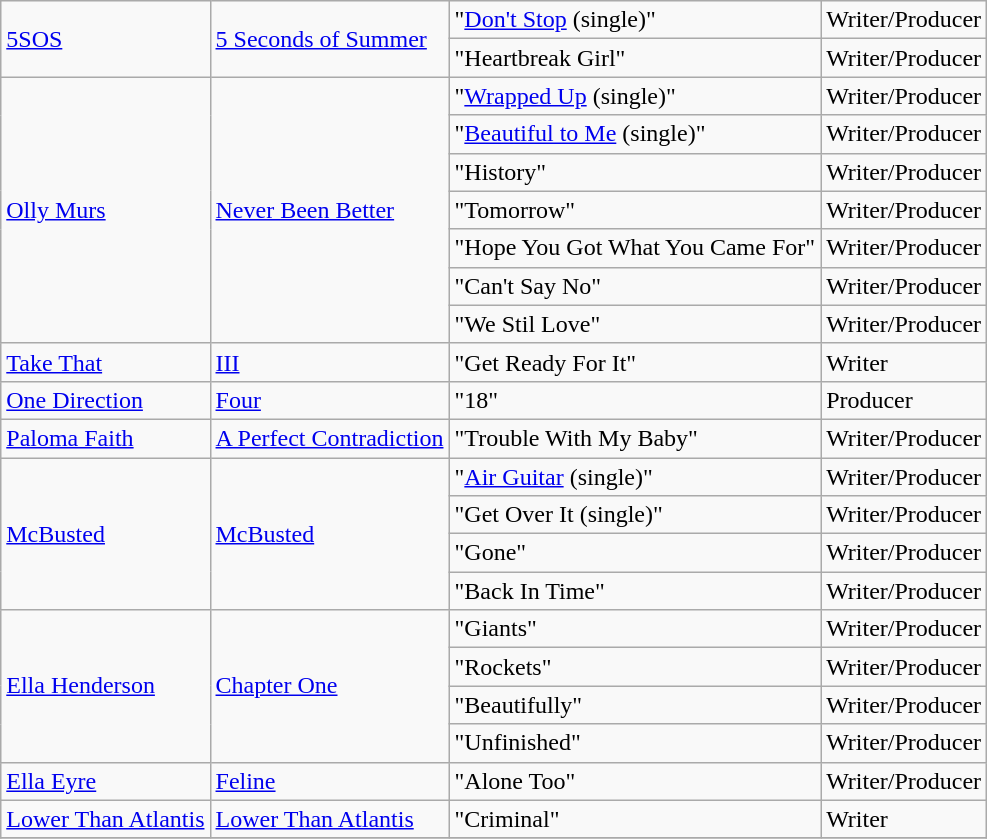<table class="wikitable">
<tr>
<td rowspan="2"><a href='#'>5SOS</a></td>
<td rowspan="2"><a href='#'>5 Seconds of Summer</a></td>
<td>"<a href='#'>Don't Stop</a> (single)"</td>
<td>Writer/Producer</td>
</tr>
<tr>
<td>"Heartbreak Girl"</td>
<td>Writer/Producer</td>
</tr>
<tr>
<td rowspan="7"><a href='#'>Olly Murs</a></td>
<td rowspan="7"><a href='#'>Never Been Better</a></td>
<td>"<a href='#'>Wrapped Up</a> (single)"</td>
<td>Writer/Producer</td>
</tr>
<tr>
<td>"<a href='#'>Beautiful to Me</a> (single)"</td>
<td>Writer/Producer</td>
</tr>
<tr>
<td>"History"</td>
<td>Writer/Producer</td>
</tr>
<tr>
<td>"Tomorrow"</td>
<td>Writer/Producer</td>
</tr>
<tr>
<td>"Hope You Got What You Came For"</td>
<td>Writer/Producer</td>
</tr>
<tr>
<td>"Can't Say No"</td>
<td>Writer/Producer</td>
</tr>
<tr>
<td>"We Stil Love"</td>
<td>Writer/Producer</td>
</tr>
<tr>
<td><a href='#'>Take That</a></td>
<td><a href='#'>III</a></td>
<td>"Get Ready For It"</td>
<td>Writer</td>
</tr>
<tr>
<td><a href='#'>One Direction</a></td>
<td><a href='#'>Four</a></td>
<td>"18"</td>
<td>Producer</td>
</tr>
<tr>
<td><a href='#'>Paloma Faith</a></td>
<td><a href='#'>A Perfect Contradiction</a></td>
<td>"Trouble With My Baby"</td>
<td>Writer/Producer</td>
</tr>
<tr>
<td rowspan="4"><a href='#'>McBusted</a></td>
<td rowspan="4"><a href='#'>McBusted</a></td>
<td>"<a href='#'>Air Guitar</a> (single)"</td>
<td>Writer/Producer</td>
</tr>
<tr>
<td>"Get Over It (single)"</td>
<td>Writer/Producer</td>
</tr>
<tr>
<td>"Gone"</td>
<td>Writer/Producer</td>
</tr>
<tr>
<td>"Back In Time"</td>
<td>Writer/Producer</td>
</tr>
<tr>
<td rowspan="4"><a href='#'>Ella Henderson</a></td>
<td rowspan="4"><a href='#'>Chapter One</a></td>
<td>"Giants"</td>
<td>Writer/Producer</td>
</tr>
<tr>
<td>"Rockets"</td>
<td>Writer/Producer</td>
</tr>
<tr>
<td>"Beautifully"</td>
<td>Writer/Producer</td>
</tr>
<tr>
<td>"Unfinished"</td>
<td>Writer/Producer</td>
</tr>
<tr>
<td><a href='#'>Ella Eyre</a></td>
<td><a href='#'>Feline</a></td>
<td>"Alone Too"</td>
<td>Writer/Producer</td>
</tr>
<tr>
<td><a href='#'>Lower Than Atlantis</a></td>
<td><a href='#'>Lower Than Atlantis</a></td>
<td>"Criminal"</td>
<td>Writer</td>
</tr>
<tr>
</tr>
</table>
